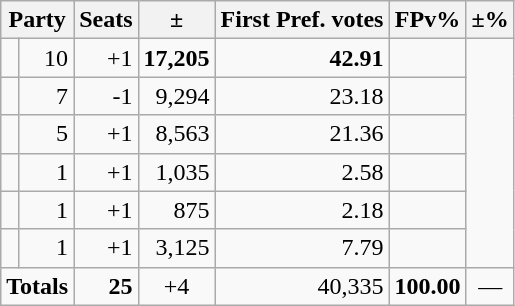<table class=wikitable>
<tr>
<th colspan=2 align=center>Party</th>
<th valign=top>Seats</th>
<th valign=top>±</th>
<th valign=top>First Pref. votes</th>
<th valign=top>FPv%</th>
<th valign=top>±%</th>
</tr>
<tr>
<td></td>
<td align=right>10</td>
<td align=right>+1</td>
<td align=right><strong>17,205</strong></td>
<td align=right><strong>42.91</strong></td>
<td align=right></td>
</tr>
<tr>
<td></td>
<td align=right>7</td>
<td align=right>-1</td>
<td align=right>9,294</td>
<td align=right>23.18</td>
<td align=right></td>
</tr>
<tr>
<td></td>
<td align=right>5</td>
<td align=right>+1</td>
<td align=right>8,563</td>
<td align=right>21.36</td>
<td align=right></td>
</tr>
<tr>
<td></td>
<td align=right>1</td>
<td align=right>+1</td>
<td align=right>1,035</td>
<td align=right>2.58</td>
<td align=right></td>
</tr>
<tr>
<td></td>
<td align=right>1</td>
<td align=right>+1</td>
<td align=right>875</td>
<td align=right>2.18</td>
<td align=right></td>
</tr>
<tr>
<td></td>
<td align=right>1</td>
<td align=right>+1</td>
<td align=right>3,125</td>
<td align=right>7.79</td>
<td align=right></td>
</tr>
<tr>
<td colspan=2 align=center><strong>Totals</strong></td>
<td align=right><strong>25</strong></td>
<td align=center>+4</td>
<td align=right>40,335</td>
<td align=center><strong>100.00</strong></td>
<td align=center>—</td>
</tr>
</table>
